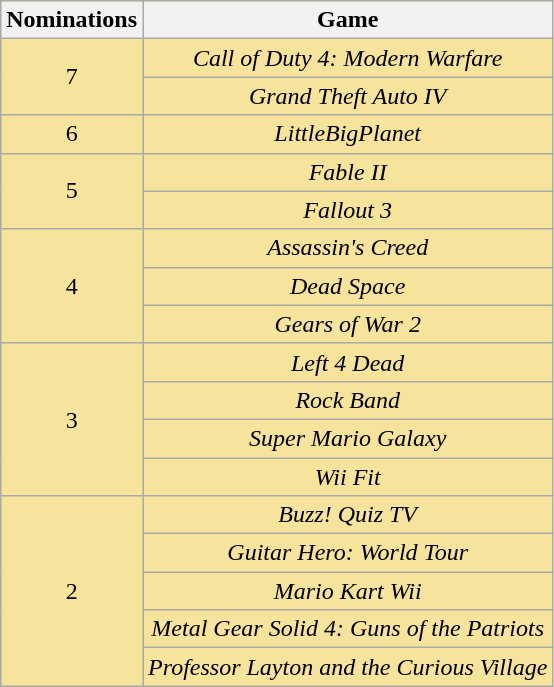<table class="wikitable" rowspan=2 style="text-align: center; background: #f6e39c">
<tr>
<th scope="col" width="55">Nominations</th>
<th scope="col" align="center">Game</th>
</tr>
<tr>
<td rowspan=2 style="text-align:center">7</td>
<td><em>Call of Duty 4: Modern Warfare</em></td>
</tr>
<tr>
<td><em>Grand Theft Auto IV</em></td>
</tr>
<tr>
<td style="text-align:center">6</td>
<td><em>LittleBigPlanet</em></td>
</tr>
<tr>
<td rowspan=2 style="text-align:center">5</td>
<td><em>Fable II</em></td>
</tr>
<tr>
<td><em>Fallout 3</em></td>
</tr>
<tr>
<td rowspan=3 style="text-align:center">4</td>
<td><em>Assassin's Creed</em></td>
</tr>
<tr>
<td><em>Dead Space</em></td>
</tr>
<tr>
<td><em>Gears of War 2</em></td>
</tr>
<tr>
<td rowspan=4 style="text-align:center">3</td>
<td><em>Left 4 Dead</em></td>
</tr>
<tr>
<td><em>Rock Band</em></td>
</tr>
<tr>
<td><em>Super Mario Galaxy</em></td>
</tr>
<tr>
<td><em>Wii Fit</em></td>
</tr>
<tr>
<td rowspan=5 style="text-align:center">2</td>
<td><em>Buzz! Quiz TV</em></td>
</tr>
<tr>
<td><em>Guitar Hero: World Tour</em></td>
</tr>
<tr>
<td><em>Mario Kart Wii</em></td>
</tr>
<tr>
<td><em>Metal Gear Solid 4: Guns of the Patriots</em></td>
</tr>
<tr>
<td><em>Professor Layton and the Curious Village</em></td>
</tr>
</table>
